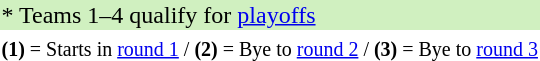<table>
<tr style="background: #D0F0C0;">
<td>* Teams 1–4 qualify for <a href='#'>playoffs</a></td>
</tr>
<tr>
<td><small><strong>(1)</strong> = Starts in <a href='#'>round 1</a> / <strong>(2)</strong> = Bye to <a href='#'>round 2</a> / <strong>(3)</strong> = Bye to <a href='#'>round 3</a></small></td>
</tr>
</table>
